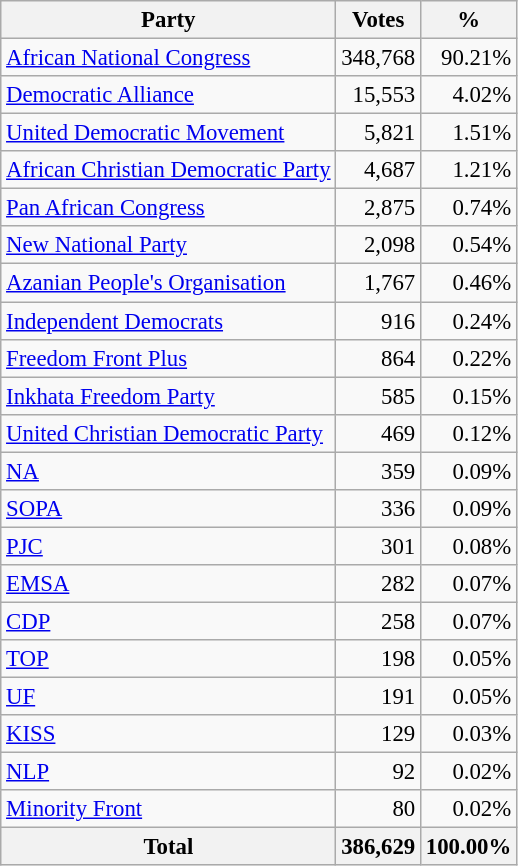<table class="wikitable" style="font-size: 95%; text-align: right">
<tr>
<th>Party</th>
<th>Votes</th>
<th>%</th>
</tr>
<tr>
<td align=left><a href='#'>African National Congress</a></td>
<td>348,768</td>
<td>90.21%</td>
</tr>
<tr>
<td align=left><a href='#'>Democratic Alliance</a></td>
<td>15,553</td>
<td>4.02%</td>
</tr>
<tr>
<td align=left><a href='#'>United Democratic Movement</a></td>
<td>5,821</td>
<td>1.51%</td>
</tr>
<tr>
<td align=left><a href='#'>African Christian Democratic Party</a></td>
<td>4,687</td>
<td>1.21%</td>
</tr>
<tr>
<td align=left><a href='#'>Pan African Congress</a></td>
<td>2,875</td>
<td>0.74%</td>
</tr>
<tr>
<td align=left><a href='#'>New National Party</a></td>
<td>2,098</td>
<td>0.54%</td>
</tr>
<tr>
<td align=left><a href='#'>Azanian People's Organisation</a></td>
<td>1,767</td>
<td>0.46%</td>
</tr>
<tr>
<td align=left><a href='#'>Independent Democrats</a></td>
<td>916</td>
<td>0.24%</td>
</tr>
<tr>
<td align=left><a href='#'>Freedom Front Plus</a></td>
<td>864</td>
<td>0.22%</td>
</tr>
<tr>
<td align=left><a href='#'>Inkhata Freedom Party</a></td>
<td>585</td>
<td>0.15%</td>
</tr>
<tr>
<td align=left><a href='#'>United Christian Democratic Party</a></td>
<td>469</td>
<td>0.12%</td>
</tr>
<tr>
<td align=left><a href='#'>NA</a></td>
<td>359</td>
<td>0.09%</td>
</tr>
<tr>
<td align=left><a href='#'>SOPA</a></td>
<td>336</td>
<td>0.09%</td>
</tr>
<tr>
<td align=left><a href='#'>PJC</a></td>
<td>301</td>
<td>0.08%</td>
</tr>
<tr>
<td align=left><a href='#'>EMSA</a></td>
<td>282</td>
<td>0.07%</td>
</tr>
<tr>
<td align=left><a href='#'>CDP</a></td>
<td>258</td>
<td>0.07%</td>
</tr>
<tr>
<td align=left><a href='#'>TOP</a></td>
<td>198</td>
<td>0.05%</td>
</tr>
<tr>
<td align=left><a href='#'>UF</a></td>
<td>191</td>
<td>0.05%</td>
</tr>
<tr>
<td align=left><a href='#'>KISS</a></td>
<td>129</td>
<td>0.03%</td>
</tr>
<tr>
<td align=left><a href='#'>NLP</a></td>
<td>92</td>
<td>0.02%</td>
</tr>
<tr>
<td align=left><a href='#'>Minority Front</a></td>
<td>80</td>
<td>0.02%</td>
</tr>
<tr>
<th align=left>Total</th>
<th>386,629</th>
<th>100.00%</th>
</tr>
</table>
